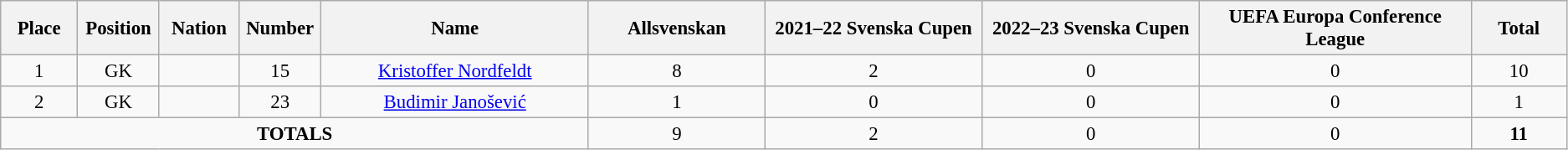<table class="wikitable" style="font-size: 95%; text-align: center;">
<tr>
<th width=60>Place</th>
<th width=60>Position</th>
<th width=60>Nation</th>
<th width=60>Number</th>
<th width=250>Name</th>
<th width=150>Allsvenskan</th>
<th width=200>2021–22 Svenska Cupen</th>
<th width=200>2022–23 Svenska Cupen</th>
<th width=250>UEFA Europa Conference League</th>
<th width=80><strong>Total</strong></th>
</tr>
<tr>
<td>1</td>
<td>GK</td>
<td></td>
<td>15</td>
<td><a href='#'>Kristoffer Nordfeldt</a></td>
<td>8</td>
<td>2</td>
<td>0</td>
<td>0</td>
<td>10</td>
</tr>
<tr>
<td>2</td>
<td>GK</td>
<td></td>
<td>23</td>
<td><a href='#'>Budimir Janošević</a></td>
<td>1</td>
<td>0</td>
<td>0</td>
<td>0</td>
<td>1</td>
</tr>
<tr>
<td colspan="5"><strong>TOTALS</strong></td>
<td>9</td>
<td>2</td>
<td>0</td>
<td>0</td>
<td><strong>11</strong></td>
</tr>
</table>
